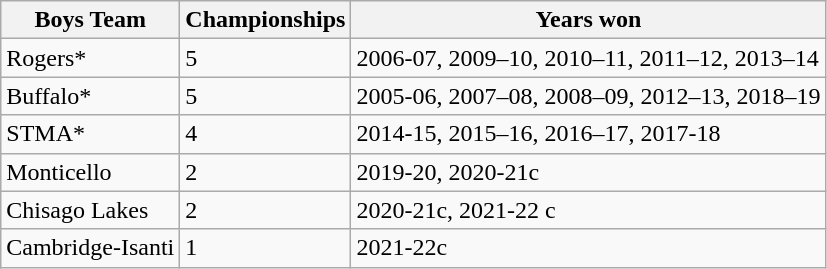<table class="wikitable">
<tr>
<th>Boys Team</th>
<th>Championships</th>
<th>Years won</th>
</tr>
<tr>
<td>Rogers*</td>
<td>5</td>
<td>2006-07, 2009–10, 2010–11, 2011–12, 2013–14</td>
</tr>
<tr>
<td>Buffalo*</td>
<td>5</td>
<td>2005-06, 2007–08, 2008–09, 2012–13, 2018–19</td>
</tr>
<tr>
<td>STMA*</td>
<td>4</td>
<td>2014-15, 2015–16, 2016–17, 2017-18</td>
</tr>
<tr>
<td>Monticello</td>
<td>2</td>
<td>2019-20, 2020-21c</td>
</tr>
<tr>
<td>Chisago Lakes</td>
<td>2</td>
<td>2020-21c, 2021-22 c</td>
</tr>
<tr>
<td>Cambridge-Isanti</td>
<td>1</td>
<td>2021-22c</td>
</tr>
</table>
